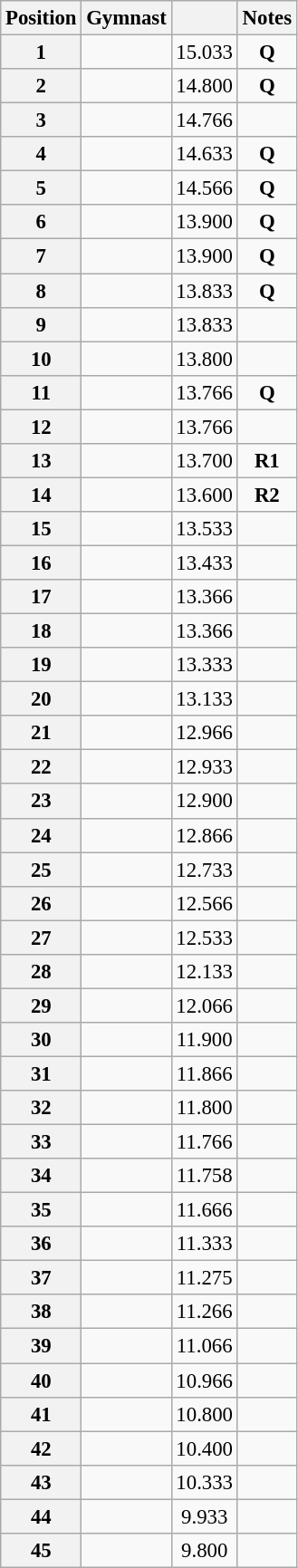<table class="wikitable sortable" style="text-align:center; font-size:95%">
<tr>
<th scope=col>Position</th>
<th scope=col>Gymnast</th>
<th scope=col></th>
<th scope=col>Notes</th>
</tr>
<tr>
<th scope=rows>1</th>
<td align=left></td>
<td>15.033</td>
<td><strong>Q</strong></td>
</tr>
<tr>
<th scope=rows>2</th>
<td align=left></td>
<td>14.800</td>
<td><strong>Q</strong></td>
</tr>
<tr>
<th scope=rows>3</th>
<td align=left></td>
<td>14.766</td>
<td></td>
</tr>
<tr>
<th scope=rows>4</th>
<td align=left></td>
<td>14.633</td>
<td><strong>Q</strong></td>
</tr>
<tr>
<th scope=rows>5</th>
<td align=left></td>
<td>14.566</td>
<td><strong>Q</strong></td>
</tr>
<tr>
<th scope=rows>6</th>
<td align=left></td>
<td>13.900</td>
<td><strong>Q</strong></td>
</tr>
<tr>
<th scope=rows>7</th>
<td align=left></td>
<td>13.900</td>
<td><strong>Q</strong></td>
</tr>
<tr>
<th scope=rows>8</th>
<td align=left></td>
<td>13.833</td>
<td><strong>Q</strong></td>
</tr>
<tr>
<th scope=rows>9</th>
<td align=left></td>
<td>13.833</td>
<td></td>
</tr>
<tr>
<th scope=rows>10</th>
<td align=left></td>
<td>13.800</td>
<td></td>
</tr>
<tr>
<th scope=rows>11</th>
<td align=left></td>
<td>13.766</td>
<td><strong>Q</strong></td>
</tr>
<tr>
<th scope=rows>12</th>
<td align=left></td>
<td>13.766</td>
<td></td>
</tr>
<tr>
<th scope=rows>13</th>
<td align=left></td>
<td>13.700</td>
<td><strong>R1</strong></td>
</tr>
<tr>
<th scope=rows>14</th>
<td align=left></td>
<td>13.600</td>
<td><strong>R2</strong></td>
</tr>
<tr>
<th scope=rows>15</th>
<td align=left></td>
<td>13.533</td>
<td></td>
</tr>
<tr>
<th scope=rows>16</th>
<td align=left></td>
<td>13.433</td>
<td></td>
</tr>
<tr>
<th scope=rows>17</th>
<td align=left></td>
<td>13.366</td>
<td></td>
</tr>
<tr>
<th scope=rows>18</th>
<td align=left></td>
<td>13.366</td>
<td></td>
</tr>
<tr>
<th scope=rows>19</th>
<td align=left></td>
<td>13.333</td>
<td></td>
</tr>
<tr>
<th scope=rows>20</th>
<td align=left></td>
<td>13.133</td>
<td></td>
</tr>
<tr>
<th scope=rows>21</th>
<td align=left></td>
<td>12.966</td>
<td></td>
</tr>
<tr>
<th scope=rows>22</th>
<td align=left></td>
<td>12.933</td>
<td></td>
</tr>
<tr>
<th scope=rows>23</th>
<td align=left></td>
<td>12.900</td>
<td></td>
</tr>
<tr>
<th scope=rows>24</th>
<td align=left></td>
<td>12.866</td>
<td></td>
</tr>
<tr>
<th scope=rows>25</th>
<td align=left></td>
<td>12.733</td>
<td></td>
</tr>
<tr>
<th scope=rows>26</th>
<td align=left></td>
<td>12.566</td>
<td></td>
</tr>
<tr>
<th scope=rows>27</th>
<td align=left></td>
<td>12.533</td>
<td></td>
</tr>
<tr>
<th scope=rows>28</th>
<td align=left></td>
<td>12.133</td>
<td></td>
</tr>
<tr>
<th scope=rows>29</th>
<td align=left></td>
<td>12.066</td>
<td></td>
</tr>
<tr>
<th scope=rows>30</th>
<td align=left></td>
<td>11.900</td>
<td></td>
</tr>
<tr>
<th scope=rows>31</th>
<td align=left></td>
<td>11.866</td>
<td></td>
</tr>
<tr>
<th scope=rows>32</th>
<td align=left></td>
<td>11.800</td>
<td></td>
</tr>
<tr>
<th scope=rows>33</th>
<td align=left></td>
<td>11.766</td>
<td></td>
</tr>
<tr>
<th scope=rows>34</th>
<td align=left></td>
<td>11.758</td>
<td></td>
</tr>
<tr>
<th scope=rows>35</th>
<td align=left></td>
<td>11.666</td>
<td></td>
</tr>
<tr>
<th scope=rows>36</th>
<td align=left></td>
<td>11.333</td>
<td></td>
</tr>
<tr>
<th scope=rows>37</th>
<td align=left></td>
<td>11.275</td>
<td></td>
</tr>
<tr>
<th scope=rows>38</th>
<td align=left></td>
<td>11.266</td>
<td></td>
</tr>
<tr>
<th scope=rows>39</th>
<td align=left></td>
<td>11.066</td>
<td></td>
</tr>
<tr>
<th scope=rows>40</th>
<td align=left></td>
<td>10.966</td>
<td></td>
</tr>
<tr>
<th scope=rows>41</th>
<td align=left></td>
<td>10.800</td>
<td></td>
</tr>
<tr>
<th scope=rows>42</th>
<td align=left></td>
<td>10.400</td>
<td></td>
</tr>
<tr>
<th scope=rows>43</th>
<td align=left></td>
<td>10.333</td>
<td></td>
</tr>
<tr>
<th scope=rows>44</th>
<td align=left></td>
<td>9.933</td>
<td></td>
</tr>
<tr>
<th scope=rows>45</th>
<td align=left></td>
<td>9.800</td>
<td></td>
</tr>
</table>
